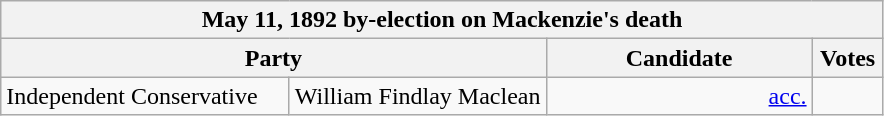<table class="wikitable">
<tr>
<th colspan="6">May 11, 1892 by-election on Mackenzie's death</th>
</tr>
<tr>
<th colspan="2" style="width: 200px">Party</th>
<th style="width: 170px">Candidate</th>
<th style="width: 40px">Votes</th>
</tr>
<tr>
<td style="width: 185px">Independent Conservative</td>
<td>William Findlay Maclean</td>
<td align="right"><a href='#'>acc.</a></td>
</tr>
</table>
